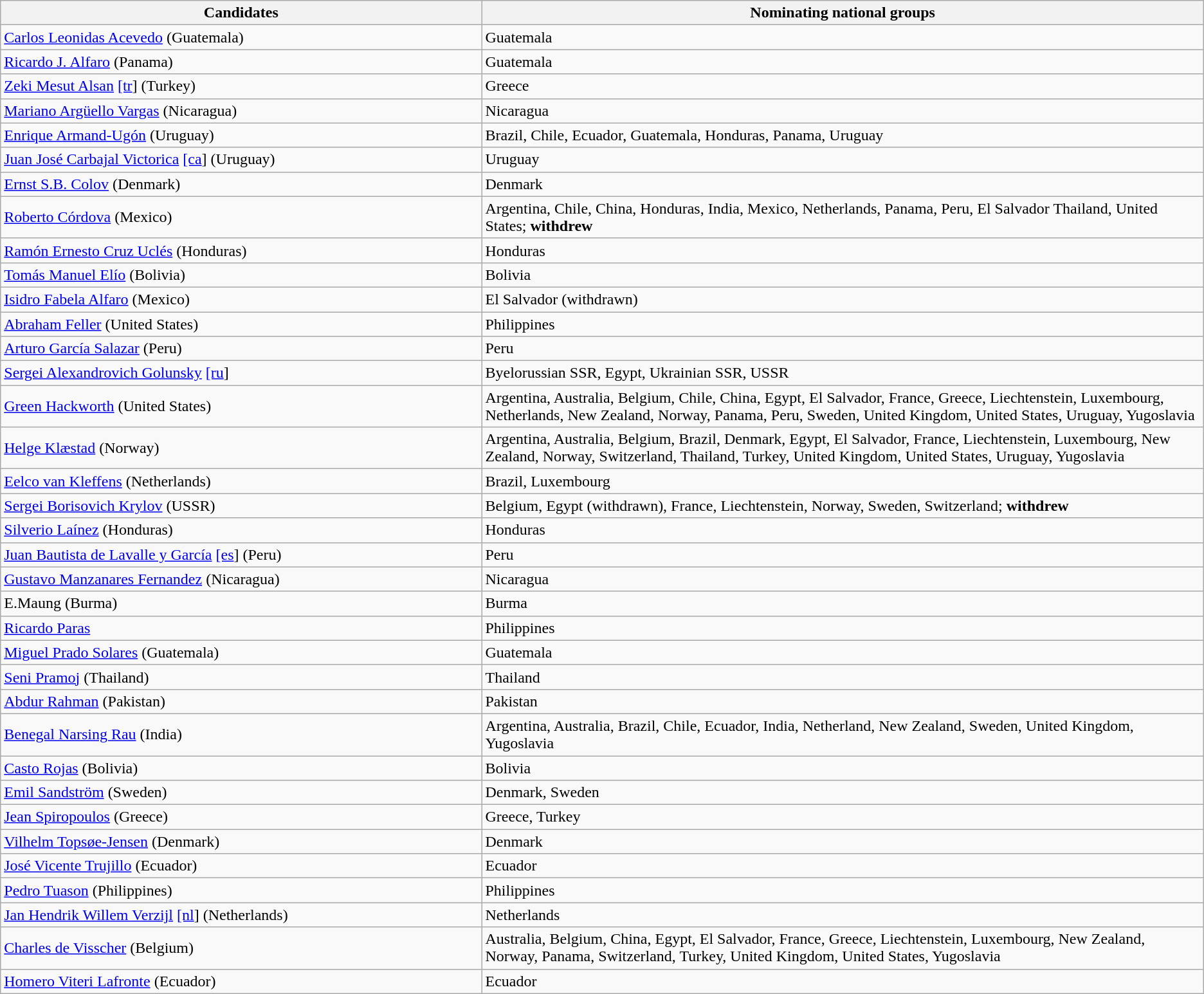<table class="wikitable sortable">
<tr>
<th>Candidates</th>
<th width=60%>Nominating national groups</th>
</tr>
<tr>
<td> <a href='#'>Carlos Leonidas Acevedo</a> (Guatemala)</td>
<td>Guatemala</td>
</tr>
<tr>
<td> <a href='#'>Ricardo J. Alfaro</a> (Panama)</td>
<td>Guatemala</td>
</tr>
<tr>
<td> <a href='#'>Zeki Mesut Alsan</a> <a href='#'>[tr</a>] (Turkey)</td>
<td>Greece</td>
</tr>
<tr>
<td> <a href='#'>Mariano Argüello Vargas</a> (Nicaragua)</td>
<td>Nicaragua</td>
</tr>
<tr>
<td> <a href='#'>Enrique Armand-Ugón</a> (Uruguay)</td>
<td>Brazil, Chile, Ecuador, Guatemala, Honduras, Panama, Uruguay</td>
</tr>
<tr>
<td> <a href='#'>Juan José Carbajal Victorica</a> <a href='#'>[ca</a>] (Uruguay)</td>
<td>Uruguay</td>
</tr>
<tr>
<td> <a href='#'>Ernst S.B. Colov</a> (Denmark)</td>
<td>Denmark</td>
</tr>
<tr>
<td> <a href='#'>Roberto Córdova</a> (Mexico)</td>
<td>Argentina, Chile, China, Honduras, India, Mexico, Netherlands, Panama, Peru, El Salvador Thailand, United States; <strong>withdrew</strong></td>
</tr>
<tr>
<td> <a href='#'>Ramón Ernesto Cruz Uclés</a> (Honduras)</td>
<td>Honduras</td>
</tr>
<tr>
<td> <a href='#'>Tomás Manuel Elío</a> (Bolivia)</td>
<td>Bolivia</td>
</tr>
<tr>
<td> <a href='#'>Isidro Fabela Alfaro</a> (Mexico)</td>
<td>El Salvador (withdrawn)</td>
</tr>
<tr>
<td> <a href='#'>Abraham Feller</a> (United States)</td>
<td>Philippines</td>
</tr>
<tr>
<td> <a href='#'>Arturo García Salazar</a> (Peru)</td>
<td>Peru</td>
</tr>
<tr>
<td> <a href='#'>Sergei Alexandrovich Golunsky</a> <a href='#'>[ru</a>]</td>
<td>Byelorussian SSR, Egypt, Ukrainian SSR, USSR</td>
</tr>
<tr>
<td> <a href='#'>Green Hackworth</a> (United States)</td>
<td>Argentina, Australia, Belgium, Chile, China, Egypt, El Salvador, France, Greece, Liechtenstein, Luxembourg, Netherlands, New Zealand, Norway, Panama, Peru, Sweden, United Kingdom, United States, Uruguay, Yugoslavia</td>
</tr>
<tr>
<td> <a href='#'>Helge Klæstad</a> (Norway)</td>
<td>Argentina, Australia, Belgium, Brazil, Denmark, Egypt, El Salvador, France, Liechtenstein, Luxembourg, New Zealand, Norway, Switzerland, Thailand, Turkey, United Kingdom, United States, Uruguay, Yugoslavia</td>
</tr>
<tr>
<td> <a href='#'>Eelco van Kleffens</a> (Netherlands)</td>
<td>Brazil, Luxembourg</td>
</tr>
<tr>
<td> <a href='#'>Sergei Borisovich Krylov</a> (USSR)</td>
<td>Belgium, Egypt (withdrawn), France, Liechtenstein, Norway, Sweden, Switzerland; <strong>withdrew</strong></td>
</tr>
<tr>
<td> <a href='#'>Silverio Laínez</a> (Honduras)</td>
<td>Honduras</td>
</tr>
<tr>
<td> <a href='#'>Juan Bautista de Lavalle y García</a> <a href='#'>[es</a>] (Peru)</td>
<td>Peru</td>
</tr>
<tr>
<td> <a href='#'>Gustavo Manzanares Fernandez</a> (Nicaragua)</td>
<td>Nicaragua</td>
</tr>
<tr>
<td> E.Maung (Burma)</td>
<td>Burma</td>
</tr>
<tr>
<td> <a href='#'>Ricardo Paras</a></td>
<td>Philippines</td>
</tr>
<tr>
<td> <a href='#'>Miguel Prado Solares</a> (Guatemala)</td>
<td>Guatemala</td>
</tr>
<tr>
<td> <a href='#'>Seni Pramoj</a> (Thailand)</td>
<td>Thailand</td>
</tr>
<tr>
<td> <a href='#'>Abdur Rahman</a> (Pakistan)</td>
<td>Pakistan</td>
</tr>
<tr>
<td> <a href='#'>Benegal Narsing Rau</a> (India)</td>
<td>Argentina, Australia, Brazil, Chile, Ecuador, India, Netherland, New Zealand, Sweden, United Kingdom, Yugoslavia</td>
</tr>
<tr>
<td> <a href='#'>Casto Rojas</a> (Bolivia)</td>
<td>Bolivia</td>
</tr>
<tr>
<td> <a href='#'>Emil Sandström</a> (Sweden)</td>
<td>Denmark, Sweden</td>
</tr>
<tr>
<td> <a href='#'>Jean Spiropoulos</a> (Greece)</td>
<td>Greece, Turkey</td>
</tr>
<tr>
<td> <a href='#'>Vilhelm Topsøe-Jensen</a> (Denmark)</td>
<td>Denmark</td>
</tr>
<tr>
<td> <a href='#'>José Vicente Trujillo</a> (Ecuador)</td>
<td>Ecuador</td>
</tr>
<tr>
<td> <a href='#'>Pedro Tuason</a> (Philippines)</td>
<td>Philippines</td>
</tr>
<tr>
<td> <a href='#'>Jan Hendrik Willem Verzijl</a> <a href='#'>[nl</a>] (Netherlands)</td>
<td>Netherlands</td>
</tr>
<tr>
<td> <a href='#'>Charles de Visscher</a> (Belgium)</td>
<td>Australia, Belgium, China, Egypt, El Salvador, France, Greece, Liechtenstein, Luxembourg, New Zealand, Norway, Panama, Switzerland, Turkey, United Kingdom, United States, Yugoslavia</td>
</tr>
<tr>
<td> <a href='#'>Homero Viteri Lafronte</a> (Ecuador)</td>
<td>Ecuador</td>
</tr>
</table>
